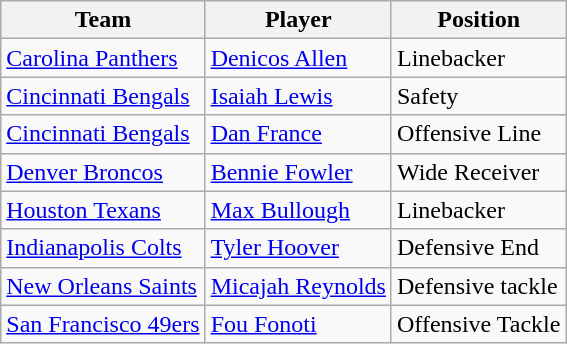<table class="wikitable">
<tr>
<th><strong>Team</strong></th>
<th><strong>Player</strong></th>
<th><strong>Position</strong></th>
</tr>
<tr>
<td><a href='#'>Carolina Panthers</a></td>
<td><a href='#'>Denicos Allen</a></td>
<td>Linebacker</td>
</tr>
<tr>
<td><a href='#'>Cincinnati Bengals</a></td>
<td><a href='#'>Isaiah Lewis</a></td>
<td>Safety</td>
</tr>
<tr>
<td><a href='#'>Cincinnati Bengals</a></td>
<td><a href='#'>Dan France</a></td>
<td>Offensive Line</td>
</tr>
<tr>
<td><a href='#'>Denver Broncos</a></td>
<td><a href='#'>Bennie Fowler</a></td>
<td>Wide Receiver</td>
</tr>
<tr>
<td><a href='#'>Houston Texans</a></td>
<td><a href='#'>Max Bullough</a></td>
<td>Linebacker</td>
</tr>
<tr>
<td><a href='#'>Indianapolis Colts</a></td>
<td><a href='#'>Tyler Hoover</a></td>
<td>Defensive End</td>
</tr>
<tr>
<td><a href='#'>New Orleans Saints</a></td>
<td><a href='#'>Micajah Reynolds</a></td>
<td>Defensive tackle</td>
</tr>
<tr>
<td><a href='#'>San Francisco 49ers</a></td>
<td><a href='#'>Fou Fonoti</a></td>
<td>Offensive Tackle</td>
</tr>
</table>
